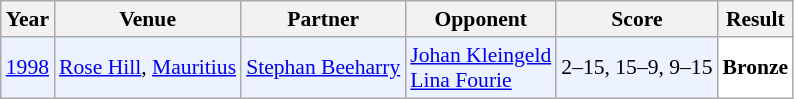<table class="sortable wikitable" style="font-size: 90%;">
<tr>
<th>Year</th>
<th>Venue</th>
<th>Partner</th>
<th>Opponent</th>
<th>Score</th>
<th>Result</th>
</tr>
<tr style="background:#ECF2FF">
<td align="center"><a href='#'>1998</a></td>
<td align="left"><a href='#'>Rose Hill</a>, <a href='#'>Mauritius</a></td>
<td align="left"> <a href='#'>Stephan Beeharry</a></td>
<td align="left"> <a href='#'>Johan Kleingeld</a> <br>  <a href='#'>Lina Fourie</a></td>
<td align="left">2–15, 15–9, 9–15</td>
<td style="text-align:left; background:white"> <strong>Bronze</strong></td>
</tr>
</table>
